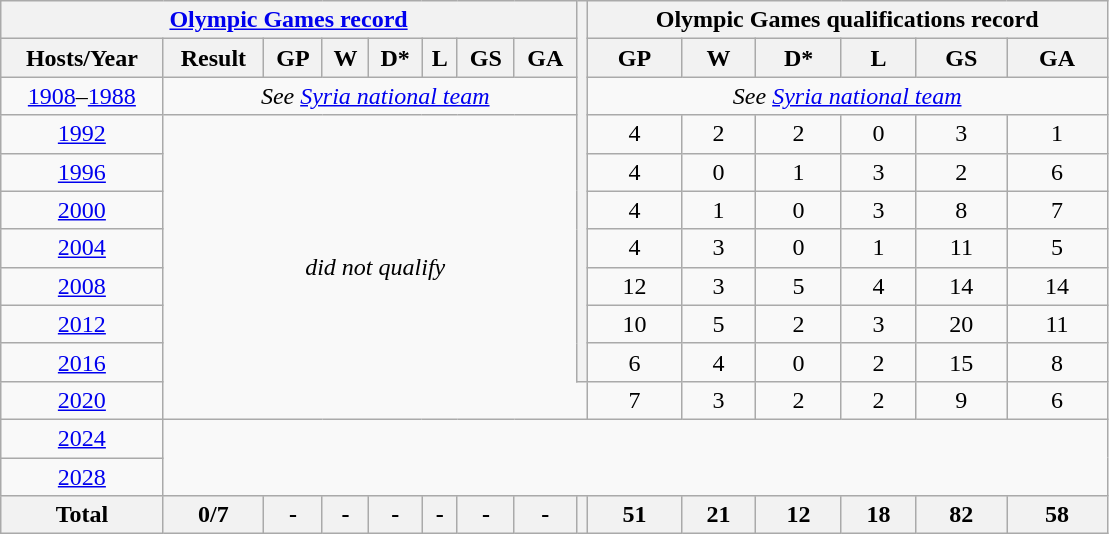<table class="wikitable" style="text-align: center;">
<tr>
<th colspan=8><a href='#'>Olympic Games record</a></th>
<th style="width:1%;" rowspan="10"></th>
<th colspan=6>Olympic Games qualifications record</th>
</tr>
<tr>
<th>Hosts/Year</th>
<th>Result</th>
<th>GP</th>
<th>W</th>
<th>D*</th>
<th>L</th>
<th>GS</th>
<th>GA</th>
<th>GP</th>
<th>W</th>
<th>D*</th>
<th>L</th>
<th>GS</th>
<th>GA</th>
</tr>
<tr>
<td><a href='#'>1908</a>–<a href='#'>1988</a></td>
<td colspan=8><em>See <a href='#'>Syria national team</a></em></td>
<td colspan=6><em>See <a href='#'>Syria national team</a></em></td>
</tr>
<tr>
<td> <a href='#'>1992</a></td>
<td colspan=8 rowspan=8><em>did not qualify</em></td>
<td>4</td>
<td>2</td>
<td>2</td>
<td>0</td>
<td>3</td>
<td>1</td>
</tr>
<tr>
<td> <a href='#'>1996</a></td>
<td>4</td>
<td>0</td>
<td>1</td>
<td>3</td>
<td>2</td>
<td>6</td>
</tr>
<tr>
<td> <a href='#'>2000</a></td>
<td>4</td>
<td>1</td>
<td>0</td>
<td>3</td>
<td>8</td>
<td>7</td>
</tr>
<tr>
<td> <a href='#'>2004</a></td>
<td>4</td>
<td>3</td>
<td>0</td>
<td>1</td>
<td>11</td>
<td>5</td>
</tr>
<tr>
<td> <a href='#'>2008</a></td>
<td>12</td>
<td>3</td>
<td>5</td>
<td>4</td>
<td>14</td>
<td>14</td>
</tr>
<tr>
<td> <a href='#'>2012</a></td>
<td>10</td>
<td>5</td>
<td>2</td>
<td>3</td>
<td>20</td>
<td>11</td>
</tr>
<tr>
<td> <a href='#'>2016</a></td>
<td>6</td>
<td>4</td>
<td>0</td>
<td>2</td>
<td>15</td>
<td>8</td>
</tr>
<tr>
<td> <a href='#'>2020</a></td>
<td>7</td>
<td>3</td>
<td>2</td>
<td>2</td>
<td>9</td>
<td>6</td>
</tr>
<tr>
<td> <a href='#'>2024</a></td>
<td rowspan=2 colspan=14></td>
</tr>
<tr>
<td> <a href='#'>2028</a></td>
</tr>
<tr>
<th>Total</th>
<th>0/7</th>
<th>-</th>
<th>-</th>
<th>-</th>
<th>-</th>
<th>-</th>
<th>-</th>
<th></th>
<th>51</th>
<th>21</th>
<th>12</th>
<th>18</th>
<th>82</th>
<th>58</th>
</tr>
</table>
